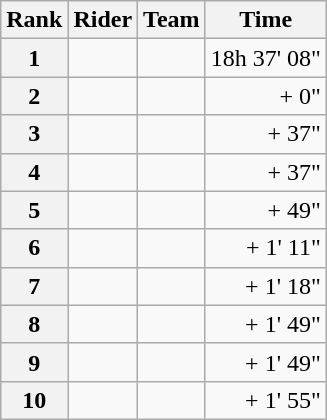<table class="wikitable" margin-bottom:0;">
<tr>
<th scope="col">Rank</th>
<th scope="col">Rider</th>
<th scope="col">Team</th>
<th scope="col">Time</th>
</tr>
<tr>
<th scope="row">1</th>
<td> </td>
<td></td>
<td align="right">18h 37' 08"</td>
</tr>
<tr>
<th scope="row">2</th>
<td></td>
<td></td>
<td align="right">+ 0"</td>
</tr>
<tr>
<th scope="row">3</th>
<td></td>
<td></td>
<td align="right">+ 37"</td>
</tr>
<tr>
<th scope="row">4</th>
<td></td>
<td></td>
<td align="right">+ 37"</td>
</tr>
<tr>
<th scope="row">5</th>
<td></td>
<td></td>
<td align="right">+ 49"</td>
</tr>
<tr>
<th scope="row">6</th>
<td></td>
<td></td>
<td align="right">+ 1' 11"</td>
</tr>
<tr>
<th scope="row">7</th>
<td></td>
<td></td>
<td align="right">+ 1' 18"</td>
</tr>
<tr>
<th scope="row">8</th>
<td></td>
<td></td>
<td align="right">+ 1' 49"</td>
</tr>
<tr>
<th scope="row">9</th>
<td></td>
<td></td>
<td align="right">+ 1' 49"</td>
</tr>
<tr>
<th scope="row">10</th>
<td></td>
<td></td>
<td align="right">+ 1' 55"</td>
</tr>
</table>
